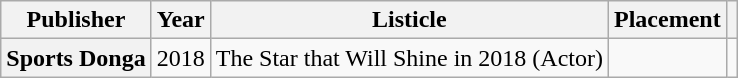<table class="wikitable plainrowheaders sortable" style="text-align:center">
<tr>
<th scope="col">Publisher</th>
<th scope="col">Year</th>
<th scope="col">Listicle</th>
<th scope="col">Placement</th>
<th scope="col" class="unsortable"></th>
</tr>
<tr>
<th scope="row">Sports Donga</th>
<td>2018</td>
<td style="text-align:left">The Star that Will Shine in 2018 (Actor)</td>
<td></td>
<td></td>
</tr>
</table>
